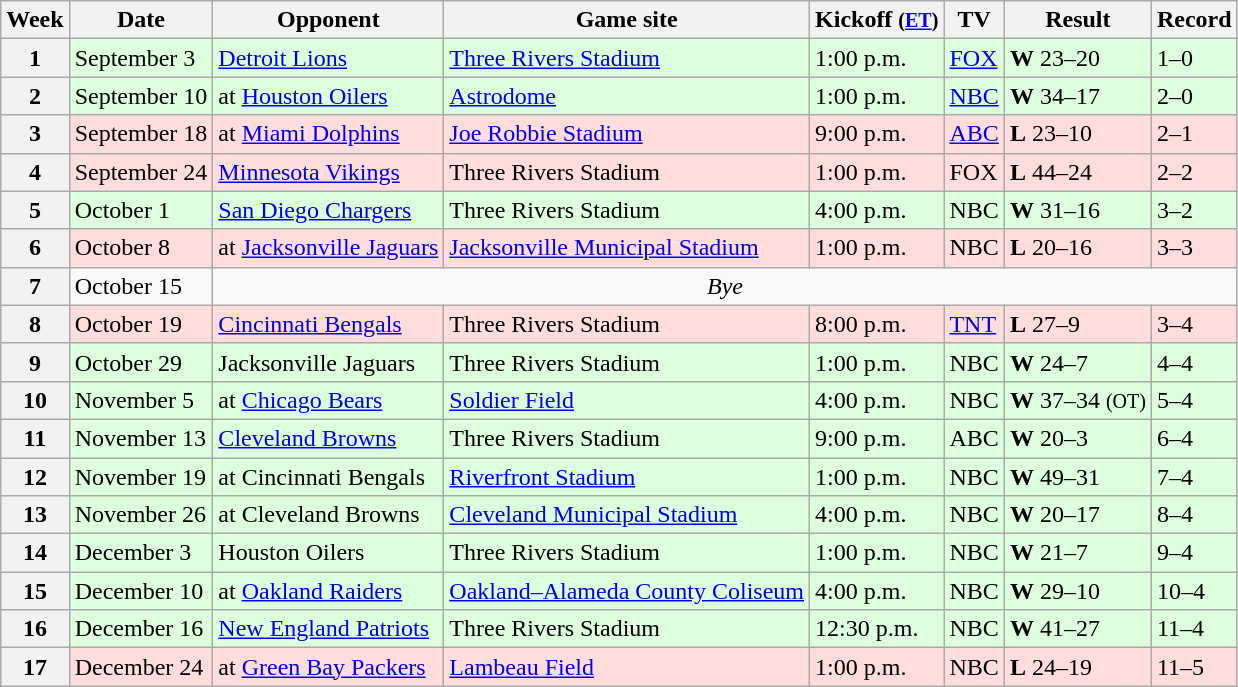<table class="wikitable">
<tr>
<th>Week</th>
<th>Date</th>
<th>Opponent</th>
<th>Game site</th>
<th>Kickoff <small>(<a href='#'>ET</a>)</small></th>
<th>TV</th>
<th>Result</th>
<th>Record</th>
</tr>
<tr style="background: #ddffdd;">
<th>1</th>
<td>September 3</td>
<td><a href='#'>Detroit Lions</a></td>
<td><a href='#'>Three Rivers Stadium</a></td>
<td>1:00 p.m.</td>
<td><a href='#'>FOX</a></td>
<td><strong>W</strong> 23–20</td>
<td>1–0</td>
</tr>
<tr style="background: #ddffdd;">
<th>2</th>
<td>September 10</td>
<td>at <a href='#'>Houston Oilers</a></td>
<td><a href='#'>Astrodome</a></td>
<td>1:00 p.m.</td>
<td><a href='#'>NBC</a></td>
<td><strong>W</strong> 34–17</td>
<td>2–0</td>
</tr>
<tr style="background:#ffdddd;">
<th>3</th>
<td>September 18</td>
<td>at <a href='#'>Miami Dolphins</a></td>
<td><a href='#'>Joe Robbie Stadium</a></td>
<td>9:00 p.m.</td>
<td><a href='#'>ABC</a></td>
<td><strong>L</strong> 23–10</td>
<td>2–1</td>
</tr>
<tr style="background:#ffdddd;">
<th>4</th>
<td>September 24</td>
<td><a href='#'>Minnesota Vikings</a></td>
<td>Three Rivers Stadium</td>
<td>1:00 p.m.</td>
<td>FOX</td>
<td><strong>L</strong> 44–24</td>
<td>2–2</td>
</tr>
<tr style="background: #ddffdd;">
<th>5</th>
<td>October 1</td>
<td><a href='#'>San Diego Chargers</a></td>
<td>Three Rivers Stadium</td>
<td>4:00 p.m.</td>
<td>NBC</td>
<td><strong>W</strong> 31–16</td>
<td>3–2</td>
</tr>
<tr style="background:#ffdddd;">
<th>6</th>
<td>October 8</td>
<td>at <a href='#'>Jacksonville Jaguars</a></td>
<td><a href='#'>Jacksonville Municipal Stadium</a></td>
<td>1:00 p.m.</td>
<td>NBC</td>
<td><strong>L</strong> 20–16</td>
<td>3–3</td>
</tr>
<tr>
<th>7</th>
<td>October 15</td>
<td colspan=6 align="center"><em>Bye</em></td>
</tr>
<tr style="background:#ffdddd;">
<th>8</th>
<td>October 19</td>
<td><a href='#'>Cincinnati Bengals</a></td>
<td>Three Rivers Stadium</td>
<td>8:00 p.m.</td>
<td><a href='#'>TNT</a></td>
<td><strong>L</strong> 27–9</td>
<td>3–4</td>
</tr>
<tr style="background: #ddffdd;">
<th>9</th>
<td>October 29</td>
<td>Jacksonville Jaguars</td>
<td>Three Rivers Stadium</td>
<td>1:00 p.m.</td>
<td>NBC</td>
<td><strong>W</strong> 24–7</td>
<td>4–4</td>
</tr>
<tr style="background: #ddffdd;">
<th>10</th>
<td>November 5</td>
<td>at <a href='#'>Chicago Bears</a></td>
<td><a href='#'>Soldier Field</a></td>
<td>4:00 p.m.</td>
<td>NBC</td>
<td><strong>W</strong> 37–34 <small>(OT)</small></td>
<td>5–4</td>
</tr>
<tr style="background: #ddffdd;">
<th>11</th>
<td>November 13</td>
<td><a href='#'>Cleveland Browns</a></td>
<td>Three Rivers Stadium</td>
<td>9:00 p.m.</td>
<td>ABC</td>
<td><strong>W</strong> 20–3</td>
<td>6–4</td>
</tr>
<tr style="background: #ddffdd;">
<th>12</th>
<td>November 19</td>
<td>at Cincinnati Bengals</td>
<td><a href='#'>Riverfront Stadium</a></td>
<td>1:00 p.m.</td>
<td>NBC</td>
<td><strong>W</strong> 49–31</td>
<td>7–4</td>
</tr>
<tr style="background: #ddffdd;">
<th>13</th>
<td>November 26</td>
<td>at Cleveland Browns</td>
<td><a href='#'>Cleveland Municipal Stadium</a></td>
<td>4:00 p.m.</td>
<td>NBC</td>
<td><strong>W</strong> 20–17</td>
<td>8–4</td>
</tr>
<tr style="background: #ddffdd;">
<th>14</th>
<td>December 3</td>
<td>Houston Oilers</td>
<td>Three Rivers Stadium</td>
<td>1:00 p.m.</td>
<td>NBC</td>
<td><strong>W</strong> 21–7</td>
<td>9–4</td>
</tr>
<tr style="background: #ddffdd;">
<th>15</th>
<td>December 10</td>
<td>at <a href='#'>Oakland Raiders</a></td>
<td><a href='#'>Oakland–Alameda County Coliseum</a></td>
<td>4:00 p.m.</td>
<td>NBC</td>
<td><strong>W</strong> 29–10</td>
<td>10–4</td>
</tr>
<tr style="background: #ddffdd;">
<th>16</th>
<td>December 16</td>
<td><a href='#'>New England Patriots</a></td>
<td>Three Rivers Stadium</td>
<td>12:30 p.m.</td>
<td>NBC</td>
<td><strong>W</strong> 41–27</td>
<td>11–4</td>
</tr>
<tr style="background:#ffdddd;">
<th>17</th>
<td>December 24</td>
<td>at <a href='#'>Green Bay Packers</a></td>
<td><a href='#'>Lambeau Field</a></td>
<td>1:00 p.m.</td>
<td>NBC</td>
<td><strong>L</strong> 24–19</td>
<td>11–5</td>
</tr>
</table>
